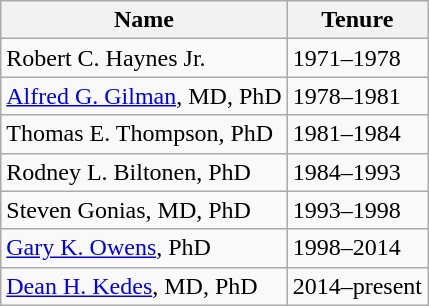<table class="wikitable">
<tr>
<th scope="col">Name</th>
<th scope="col">Tenure</th>
</tr>
<tr>
<td>Robert C. Haynes Jr.</td>
<td>1971–1978</td>
</tr>
<tr>
<td><a href='#'>Alfred G. Gilman</a>, MD, PhD</td>
<td>1978–1981</td>
</tr>
<tr>
<td>Thomas E. Thompson, PhD</td>
<td>1981–1984</td>
</tr>
<tr>
<td>Rodney L. Biltonen, PhD</td>
<td>1984–1993</td>
</tr>
<tr>
<td>Steven Gonias, MD, PhD</td>
<td>1993–1998</td>
</tr>
<tr>
<td><a href='#'>Gary K. Owens</a>, PhD</td>
<td>1998–2014</td>
</tr>
<tr>
<td><a href='#'>Dean H. Kedes</a>, MD, PhD</td>
<td>2014–present</td>
</tr>
</table>
